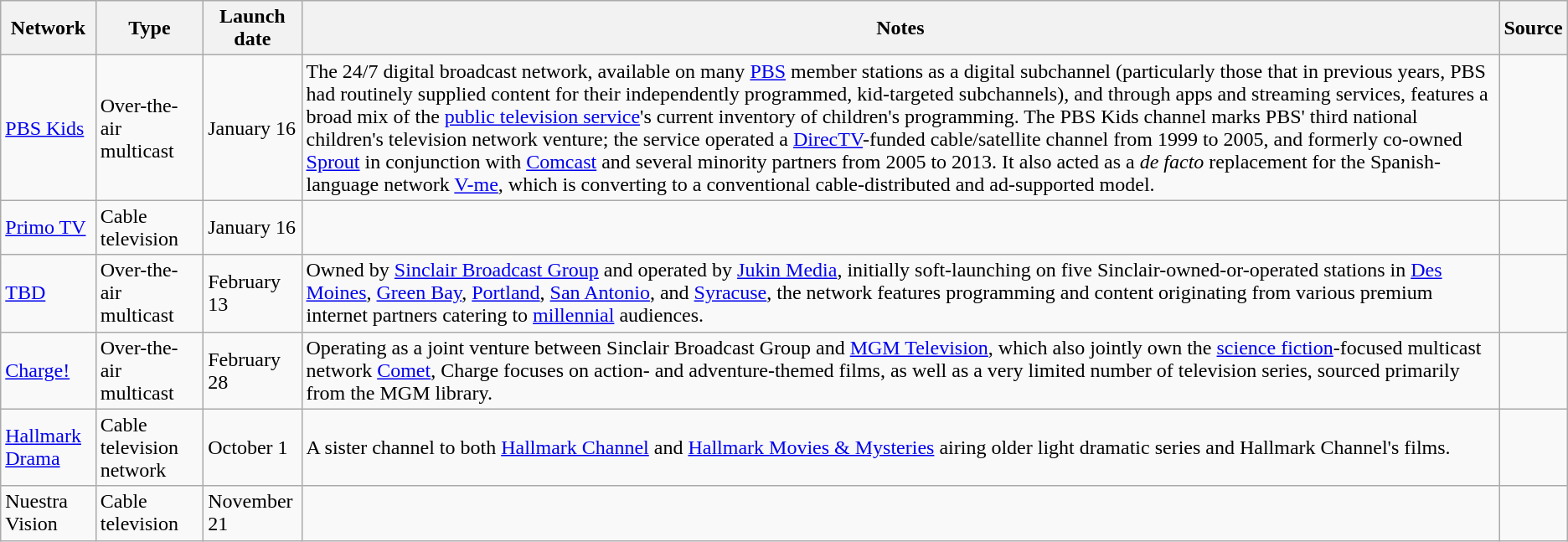<table class="wikitable">
<tr>
<th>Network</th>
<th>Type</th>
<th>Launch date</th>
<th>Notes</th>
<th>Source</th>
</tr>
<tr>
<td><a href='#'>PBS Kids</a></td>
<td>Over-the-air multicast</td>
<td>January 16</td>
<td>The 24/7 digital broadcast network, available on many <a href='#'>PBS</a> member stations as a digital subchannel (particularly those that in previous years, PBS had routinely supplied content for their independently programmed, kid-targeted subchannels), and through apps and streaming services, features a broad mix of the <a href='#'>public television service</a>'s current inventory of children's programming. The PBS Kids channel marks PBS' third national children's television network venture; the service operated a <a href='#'>DirecTV</a>-funded cable/satellite channel from 1999 to 2005, and formerly co-owned <a href='#'>Sprout</a> in conjunction with <a href='#'>Comcast</a> and several minority partners from 2005 to 2013. It also acted as a <em>de facto</em> replacement for the Spanish-language network <a href='#'>V-me</a>, which is converting to a conventional cable-distributed and ad-supported model.</td>
<td><br></td>
</tr>
<tr>
<td><a href='#'>Primo TV</a></td>
<td>Cable television</td>
<td>January 16</td>
<td></td>
<td></td>
</tr>
<tr>
<td><a href='#'>TBD</a></td>
<td>Over-the-air multicast</td>
<td>February 13</td>
<td>Owned by <a href='#'>Sinclair Broadcast Group</a> and operated by <a href='#'>Jukin Media</a>, initially soft-launching on five Sinclair-owned-or-operated stations in <a href='#'>Des Moines</a>, <a href='#'>Green Bay</a>, <a href='#'>Portland</a>, <a href='#'>San Antonio</a>, and <a href='#'>Syracuse</a>, the network features programming and content originating from various premium internet partners catering to <a href='#'>millennial</a> audiences.</td>
<td></td>
</tr>
<tr>
<td><a href='#'>Charge!</a></td>
<td>Over-the-air multicast</td>
<td>February 28</td>
<td>Operating as a joint venture between Sinclair Broadcast Group and <a href='#'>MGM Television</a>, which also jointly own the <a href='#'>science fiction</a>-focused multicast network <a href='#'>Comet</a>, Charge focuses on action- and adventure-themed films, as well as a very limited number of television series, sourced primarily from the MGM library.</td>
<td></td>
</tr>
<tr>
<td><a href='#'>Hallmark Drama</a></td>
<td>Cable television network</td>
<td>October 1</td>
<td>A sister channel to both <a href='#'>Hallmark Channel</a> and <a href='#'>Hallmark Movies & Mysteries</a> airing older light dramatic series and Hallmark Channel's films.</td>
<td></td>
</tr>
<tr>
<td>Nuestra Vision</td>
<td>Cable television</td>
<td>November 21</td>
<td></td>
<td></td>
</tr>
</table>
